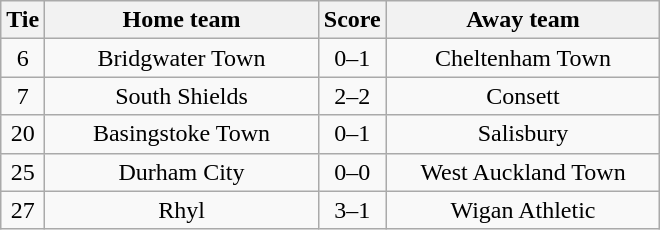<table class="wikitable" style="text-align:center;">
<tr>
<th width=20>Tie</th>
<th width=175>Home team</th>
<th width=20>Score</th>
<th width=175>Away team</th>
</tr>
<tr>
<td>6</td>
<td>Bridgwater Town</td>
<td>0–1</td>
<td>Cheltenham Town</td>
</tr>
<tr>
<td>7</td>
<td>South Shields</td>
<td>2–2</td>
<td>Consett</td>
</tr>
<tr>
<td>20</td>
<td>Basingstoke Town</td>
<td>0–1</td>
<td>Salisbury</td>
</tr>
<tr>
<td>25</td>
<td>Durham City</td>
<td>0–0</td>
<td>West Auckland Town</td>
</tr>
<tr>
<td>27</td>
<td>Rhyl</td>
<td>3–1</td>
<td>Wigan Athletic</td>
</tr>
</table>
